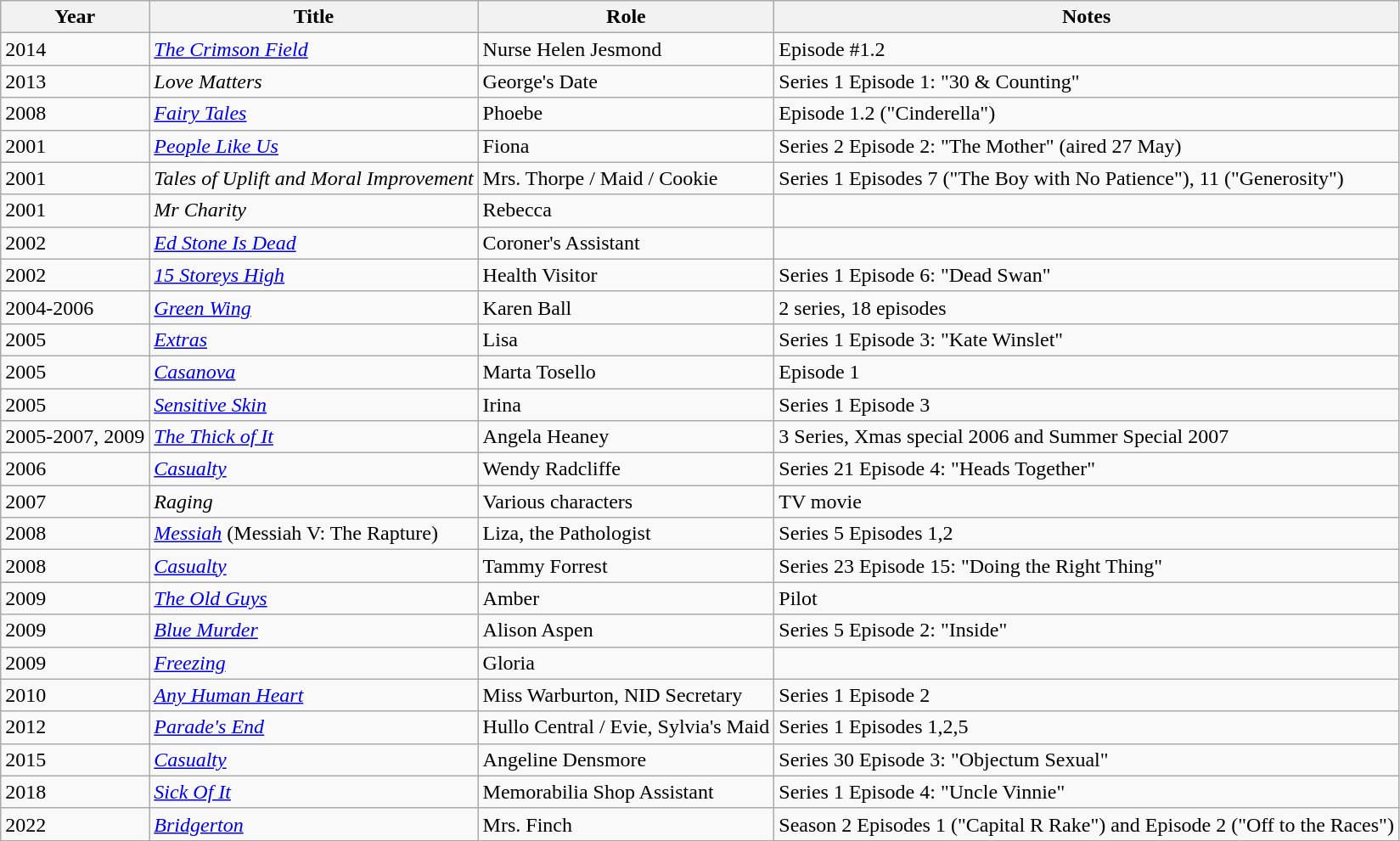<table class="wikitable sortable">
<tr>
<th>Year</th>
<th>Title</th>
<th>Role</th>
<th>Notes</th>
</tr>
<tr>
<td>2014</td>
<td><em><a href='#'>The Crimson Field</a></em></td>
<td>Nurse Helen Jesmond</td>
<td>Episode #1.2</td>
</tr>
<tr>
<td>2013</td>
<td><em>Love Matters</em> </td>
<td>George's Date</td>
<td>Series 1 Episode 1: "30 & Counting"</td>
</tr>
<tr>
<td>2008</td>
<td><em><a href='#'>Fairy Tales</a></em></td>
<td>Phoebe</td>
<td>Episode 1.2 ("Cinderella")</td>
</tr>
<tr>
<td>2001</td>
<td><em><a href='#'>People Like Us</a></em></td>
<td>Fiona</td>
<td>Series 2 Episode 2: "The Mother" (aired 27 May)</td>
</tr>
<tr>
<td>2001</td>
<td><em>Tales of Uplift and Moral Improvement</em> </td>
<td>Mrs. Thorpe / Maid / Cookie</td>
<td>Series 1 Episodes 7 ("The Boy with No Patience"), 11 ("Generosity")</td>
</tr>
<tr>
<td>2001</td>
<td><em>Mr Charity</em></td>
<td>Rebecca</td>
<td></td>
</tr>
<tr>
<td>2002</td>
<td><em><a href='#'>Ed Stone Is Dead</a></em></td>
<td>Coroner's Assistant</td>
<td></td>
</tr>
<tr>
<td>2002</td>
<td><em><a href='#'>15 Storeys High</a></em></td>
<td>Health Visitor</td>
<td>Series 1 Episode 6: "Dead Swan"</td>
</tr>
<tr>
<td>2004-2006</td>
<td><em><a href='#'>Green Wing</a></em></td>
<td>Karen Ball</td>
<td>2 series, 18 episodes</td>
</tr>
<tr>
<td>2005</td>
<td><em><a href='#'>Extras</a></em></td>
<td>Lisa</td>
<td>Series 1 Episode 3: "Kate Winslet"</td>
</tr>
<tr>
<td>2005</td>
<td><em><a href='#'>Casanova</a></em></td>
<td>Marta Tosello</td>
<td>Episode 1</td>
</tr>
<tr>
<td>2005</td>
<td><em><a href='#'>Sensitive Skin</a></em></td>
<td>Irina</td>
<td>Series 1 Episode 3</td>
</tr>
<tr>
<td>2005-2007, 2009</td>
<td><em><a href='#'>The Thick of It</a></em></td>
<td>Angela Heaney</td>
<td>3 Series, Xmas special 2006 and Summer Special 2007</td>
</tr>
<tr>
<td>2006</td>
<td><em><a href='#'>Casualty</a></em></td>
<td>Wendy Radcliffe</td>
<td>Series 21 Episode 4: "Heads Together"</td>
</tr>
<tr>
<td>2007</td>
<td><em>Raging</em></td>
<td>Various characters</td>
<td>TV movie</td>
</tr>
<tr>
<td>2008</td>
<td><em><a href='#'>Messiah</a></em> (Messiah V: The Rapture)</td>
<td>Liza, the Pathologist</td>
<td>Series 5 Episodes 1,2</td>
</tr>
<tr>
<td>2008</td>
<td><em><a href='#'>Casualty</a></em></td>
<td>Tammy Forrest</td>
<td>Series 23 Episode 15: "Doing the Right Thing"</td>
</tr>
<tr>
<td>2009</td>
<td><em><a href='#'>The Old Guys</a></em></td>
<td>Amber</td>
<td>Pilot</td>
</tr>
<tr>
<td>2009</td>
<td><em><a href='#'>Blue Murder</a></em></td>
<td>Alison Aspen</td>
<td>Series 5 Episode 2: "Inside"</td>
</tr>
<tr>
<td>2009</td>
<td><em><a href='#'>Freezing</a></em></td>
<td>Gloria</td>
<td></td>
</tr>
<tr>
<td>2010</td>
<td><em><a href='#'>Any Human Heart</a></em></td>
<td>Miss Warburton, NID Secretary</td>
<td>Series 1 Episode 2</td>
</tr>
<tr>
<td>2012</td>
<td><em><a href='#'>Parade's End</a></em></td>
<td>Hullo Central / Evie, Sylvia's Maid</td>
<td>Series 1 Episodes 1,2,5</td>
</tr>
<tr>
<td>2015</td>
<td><em><a href='#'>Casualty</a></em></td>
<td>Angeline Densmore</td>
<td>Series 30 Episode 3: "Objectum Sexual"</td>
</tr>
<tr>
<td>2018</td>
<td><em><a href='#'>Sick Of It</a></em></td>
<td>Memorabilia Shop Assistant</td>
<td>Series 1 Episode 4: "Uncle Vinnie"</td>
</tr>
<tr>
<td>2022</td>
<td><em><a href='#'>Bridgerton</a></em></td>
<td>Mrs. Finch</td>
<td>Season 2 Episodes 1 ("Capital R Rake") and Episode 2 ("Off to the Races")</td>
</tr>
</table>
